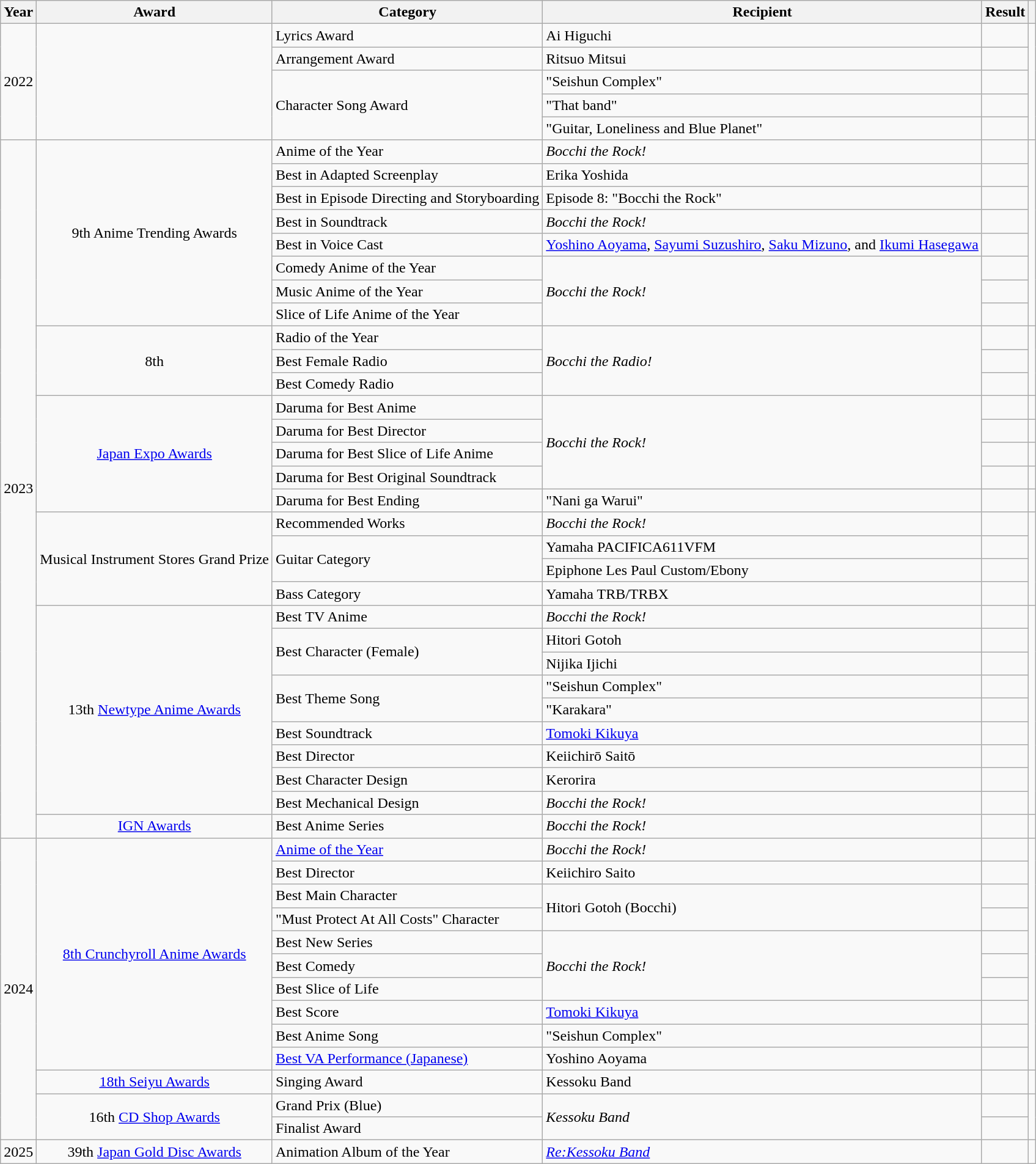<table class="wikitable plainrowheaders sortable">
<tr>
<th scope="col">Year</th>
<th scope="col">Award</th>
<th scope="col">Category</th>
<th scope="col">Recipient</th>
<th scope="col">Result</th>
<th scope="col" class="unsortable"></th>
</tr>
<tr>
<td rowspan="5" align="center">2022</td>
<td rowspan="5" align="center"></td>
<td>Lyrics Award</td>
<td>Ai Higuchi </td>
<td></td>
<td rowspan="5" style="text-align:center;"></td>
</tr>
<tr>
<td>Arrangement Award</td>
<td>Ritsuo Mitsui </td>
<td></td>
</tr>
<tr>
<td rowspan="3">Character Song Award</td>
<td>"Seishun Complex" </td>
<td></td>
</tr>
<tr>
<td>"That band" </td>
<td></td>
</tr>
<tr>
<td>"Guitar, Loneliness and Blue Planet" </td>
<td></td>
</tr>
<tr>
<td rowspan="30" align="center">2023</td>
<td rowspan="8" align="center">9th Anime Trending Awards</td>
<td>Anime of the Year</td>
<td><em>Bocchi the Rock!</em></td>
<td></td>
<td rowspan="8" style="text-align:center;"></td>
</tr>
<tr>
<td>Best in Adapted Screenplay</td>
<td>Erika Yoshida</td>
<td></td>
</tr>
<tr>
<td>Best in Episode Directing and Storyboarding</td>
<td>Episode 8: "Bocchi the Rock"</td>
<td></td>
</tr>
<tr>
<td>Best in Soundtrack</td>
<td><em>Bocchi the Rock!</em></td>
<td></td>
</tr>
<tr>
<td>Best in Voice Cast</td>
<td><a href='#'>Yoshino Aoyama</a>, <a href='#'>Sayumi Suzushiro</a>, <a href='#'>Saku Mizuno</a>, and <a href='#'>Ikumi Hasegawa</a></td>
<td></td>
</tr>
<tr>
<td>Comedy Anime of the Year</td>
<td rowspan="3"><em>Bocchi the Rock!</em></td>
<td></td>
</tr>
<tr>
<td>Music Anime of the Year</td>
<td></td>
</tr>
<tr>
<td>Slice of Life Anime of the Year</td>
<td></td>
</tr>
<tr>
<td rowspan="3" align="center">8th </td>
<td>Radio of the Year</td>
<td rowspan="3"><em>Bocchi the Radio!</em></td>
<td></td>
<td rowspan="3" style="text-align:center;"></td>
</tr>
<tr>
<td>Best Female Radio</td>
<td></td>
</tr>
<tr>
<td>Best Comedy Radio</td>
<td></td>
</tr>
<tr>
<td rowspan="5" align="center"><a href='#'>Japan Expo Awards</a></td>
<td>Daruma for Best Anime</td>
<td rowspan="4"><em>Bocchi the Rock!</em></td>
<td></td>
<td style="text-align:center;"></td>
</tr>
<tr>
<td>Daruma for Best Director</td>
<td></td>
<td style="text-align:center;"></td>
</tr>
<tr>
<td>Daruma for Best Slice of Life Anime</td>
<td></td>
<td style="text-align:center;"></td>
</tr>
<tr>
<td>Daruma for Best Original Soundtrack</td>
<td></td>
<td style="text-align:center;"></td>
</tr>
<tr>
<td>Daruma for Best Ending</td>
<td>"Nani ga Warui" </td>
<td></td>
<td style="text-align:center;"></td>
</tr>
<tr>
<td rowspan="4" align="center">Musical Instrument Stores Grand Prize</td>
<td>Recommended Works</td>
<td><em>Bocchi the Rock!</em></td>
<td></td>
<td rowspan="4" style="text-align:center;"></td>
</tr>
<tr>
<td rowspan="2">Guitar Category</td>
<td>Yamaha PACIFICA611VFM</td>
<td></td>
</tr>
<tr>
<td>Epiphone Les Paul Custom/Ebony</td>
<td></td>
</tr>
<tr>
<td>Bass Category</td>
<td>Yamaha TRB/TRBX</td>
<td></td>
</tr>
<tr>
<td rowspan="9" align="center">13th <a href='#'>Newtype Anime Awards</a></td>
<td>Best TV Anime</td>
<td><em>Bocchi the Rock!</em></td>
<td></td>
<td rowspan="9" style="text-align:center;"></td>
</tr>
<tr>
<td rowspan="2">Best Character (Female)</td>
<td>Hitori Gotoh</td>
<td></td>
</tr>
<tr>
<td>Nijika Ijichi</td>
<td></td>
</tr>
<tr>
<td rowspan="2">Best Theme Song</td>
<td>"Seishun Complex" </td>
<td></td>
</tr>
<tr>
<td>"Karakara" </td>
<td></td>
</tr>
<tr>
<td>Best Soundtrack</td>
<td><a href='#'>Tomoki Kikuya</a></td>
<td></td>
</tr>
<tr>
<td>Best Director</td>
<td>Keiichirō Saitō</td>
<td></td>
</tr>
<tr>
<td>Best Character Design</td>
<td>Kerorira</td>
<td></td>
</tr>
<tr>
<td>Best Mechanical Design</td>
<td><em>Bocchi the Rock!</em></td>
<td></td>
</tr>
<tr>
<td align="center"><a href='#'>IGN Awards</a></td>
<td>Best Anime Series</td>
<td><em>Bocchi the Rock!</em></td>
<td></td>
<td style="text-align:center;"></td>
</tr>
<tr>
<td rowspan="13" align="center">2024</td>
<td rowspan="10" align="center"><a href='#'>8th Crunchyroll Anime Awards</a></td>
<td><a href='#'>Anime of the Year</a></td>
<td><em>Bocchi the Rock!</em></td>
<td></td>
<td rowspan="10" style="text-align:center;"></td>
</tr>
<tr>
<td>Best Director</td>
<td>Keiichiro Saito</td>
<td></td>
</tr>
<tr>
<td>Best Main Character</td>
<td rowspan="2">Hitori Gotoh (Bocchi)</td>
<td></td>
</tr>
<tr>
<td>"Must Protect At All Costs" Character</td>
<td></td>
</tr>
<tr>
<td>Best New Series</td>
<td rowspan="3"><em>Bocchi the Rock!</em></td>
<td></td>
</tr>
<tr>
<td>Best Comedy</td>
<td></td>
</tr>
<tr>
<td>Best Slice of Life</td>
<td></td>
</tr>
<tr>
<td>Best Score</td>
<td><a href='#'>Tomoki Kikuya</a></td>
<td></td>
</tr>
<tr>
<td>Best Anime Song</td>
<td>"Seishun Complex" </td>
<td></td>
</tr>
<tr>
<td><a href='#'>Best VA Performance (Japanese)</a></td>
<td>Yoshino Aoyama </td>
<td></td>
</tr>
<tr>
<td align="center"><a href='#'>18th Seiyu Awards</a></td>
<td>Singing Award</td>
<td>Kessoku Band</td>
<td></td>
<td style="text-align:center;"></td>
</tr>
<tr>
<td rowspan="2" align="center">16th <a href='#'>CD Shop Awards</a></td>
<td>Grand Prix (Blue)</td>
<td rowspan="2"><em>Kessoku Band</em></td>
<td></td>
<td rowspan="2" style="text-align:center;"></td>
</tr>
<tr>
<td>Finalist Award</td>
<td></td>
</tr>
<tr>
<td align="center">2025</td>
<td align="center">39th <a href='#'>Japan Gold Disc Awards</a></td>
<td>Animation Album of the Year</td>
<td><em><a href='#'>Re:Kessoku Band</a></em></td>
<td></td>
<td style="text-align:center;"></td>
</tr>
</table>
